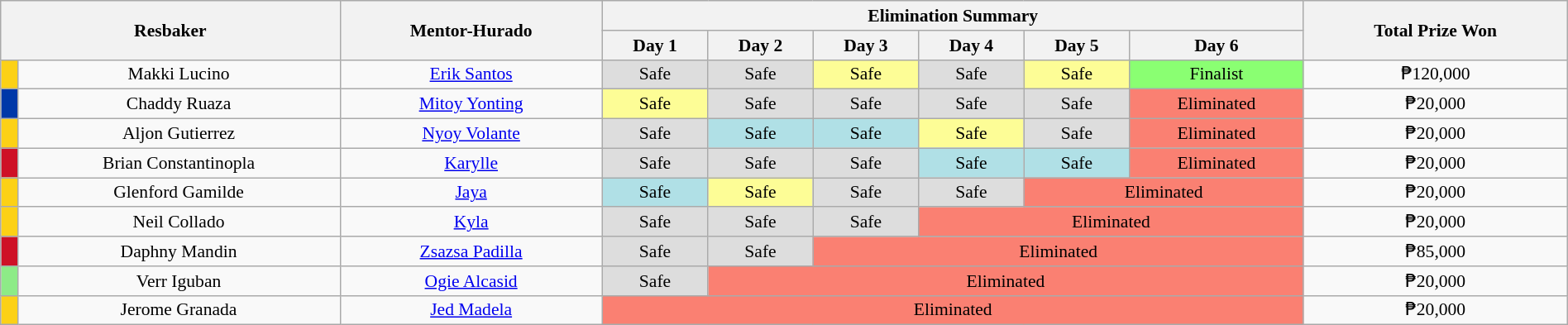<table class="wikitable" style="width:100%; text-align:center; font-size: 90%">
<tr>
<th colspan="2" rowspan="2">Resbaker</th>
<th rowspan="2">Mentor-Hurado</th>
<th colspan="6">Elimination Summary</th>
<th rowspan="2">Total Prize Won</th>
</tr>
<tr>
<th>Day 1</th>
<th>Day 2</th>
<th>Day 3</th>
<th>Day 4</th>
<th>Day 5</th>
<th>Day 6</th>
</tr>
<tr>
<td style="background-color:#FCD116;"></td>
<td>Makki Lucino</td>
<td><a href='#'>Erik Santos</a></td>
<td style="background-color:#dddddd;">Safe</td>
<td style="background-color:#dddddd;">Safe</td>
<td style="background-color:#FDFD96;">Safe</td>
<td style="background-color:#dddddd;">Safe</td>
<td style="background-color:#FDFD96;">Safe</td>
<td style="background-color:#8aff72;">Finalist</td>
<td>₱120,000</td>
</tr>
<tr>
<td style="background-color:#0038A8;"></td>
<td>Chaddy Ruaza</td>
<td><a href='#'>Mitoy Yonting</a></td>
<td style="background-color:#FDFD96;">Safe</td>
<td style="background-color:#dddddd;">Safe</td>
<td style="background-color:#dddddd;">Safe</td>
<td style="background-color:#dddddd;">Safe</td>
<td style="background-color:#dddddd;">Safe</td>
<td style="background-color:salmon;">Eliminated</td>
<td>₱20,000</td>
</tr>
<tr>
<td style="background-color:#FCD116;"></td>
<td>Aljon Gutierrez</td>
<td><a href='#'>Nyoy Volante</a></td>
<td style="background-color:#dddddd;">Safe</td>
<td style="background-color:#B0E0E6;">Safe</td>
<td style="background-color:#B0E0E6;">Safe</td>
<td style="background-color:#FDFD96;">Safe</td>
<td style="background-color:#dddddd;">Safe</td>
<td style="background-color:salmon;">Eliminated</td>
<td>₱20,000</td>
</tr>
<tr>
<td style="background-color:#CE1126;"></td>
<td>Brian Constantinopla</td>
<td><a href='#'>Karylle</a></td>
<td style="background-color:#dddddd;">Safe</td>
<td style="background-color:#dddddd;">Safe</td>
<td style="background-color:#dddddd;">Safe</td>
<td style="background-color:#B0E0E6;">Safe</td>
<td style="background-color:#B0E0E6;">Safe</td>
<td style="background-color:salmon;">Eliminated</td>
<td>₱20,000</td>
</tr>
<tr>
<td style="background-color:#FCD116;"></td>
<td>Glenford Gamilde</td>
<td><a href='#'>Jaya</a></td>
<td style="background-color:#B0E0E6;">Safe</td>
<td style="background-color:#FDFD96;">Safe</td>
<td style="background-color:#dddddd;">Safe</td>
<td style="background-color:#dddddd;">Safe</td>
<td colspan="2" style="background-color:salmon;">Eliminated</td>
<td>₱20,000</td>
</tr>
<tr>
<td style="background-color:#FCD116;"></td>
<td>Neil Collado</td>
<td><a href='#'>Kyla</a></td>
<td style="background-color:#dddddd;">Safe</td>
<td style="background-color:#dddddd;">Safe</td>
<td style="background-color:#dddddd;">Safe</td>
<td colspan="3" style="background-color:salmon;">Eliminated</td>
<td>₱20,000</td>
</tr>
<tr>
<td style="background-color:#CE1126;"></td>
<td>Daphny Mandin</td>
<td><a href='#'>Zsazsa Padilla</a></td>
<td style="background-color:#dddddd;">Safe</td>
<td style="background-color:#dddddd;">Safe</td>
<td colspan="4" style="background-color:salmon;">Eliminated</td>
<td>₱85,000</td>
</tr>
<tr>
<td style="background-color:#8deb87;"></td>
<td>Verr Iguban</td>
<td><a href='#'>Ogie Alcasid</a></td>
<td style="background-color:#dddddd;">Safe</td>
<td colspan="5" style="background-color:salmon;">Eliminated</td>
<td>₱20,000</td>
</tr>
<tr>
<td style="background-color:#FCD116;"></td>
<td>Jerome Granada</td>
<td><a href='#'>Jed Madela</a></td>
<td colspan="6" style="background-color:salmon;">Eliminated</td>
<td>₱20,000</td>
</tr>
</table>
